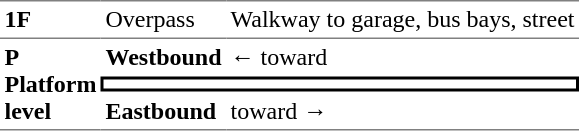<table table border=0 cellspacing=0 cellpadding=3>
<tr>
<td style="border-top:solid 1px gray" width=50 valign=top><strong>1F</strong></td>
<td style="border-top:solid 1px gray" valign=top>Overpass</td>
<td style="border-top:solid 1px gray" valign=top>Walkway to garage, bus bays, street</td>
</tr>
<tr>
<td style="border-top:solid 1px gray;border-bottom:solid 1px gray" width=50 rowspan=3 valign=top><strong>P <br>Platform level</strong></td>
<td style="border-top:solid 1px gray"><strong>Westbound</strong></td>
<td style="border-top:solid 1px gray">←  toward  </td>
</tr>
<tr>
<td style="border-top:solid 2px black;border-right:solid 2px black;border-left:solid 2px black;border-bottom:solid 2px black;text-align:center" colspan=2></td>
</tr>
<tr>
<td style="border-bottom:solid 1px gray"><strong>Eastbound</strong></td>
<td style="border-bottom:solid 1px gray">  toward   →</td>
</tr>
</table>
